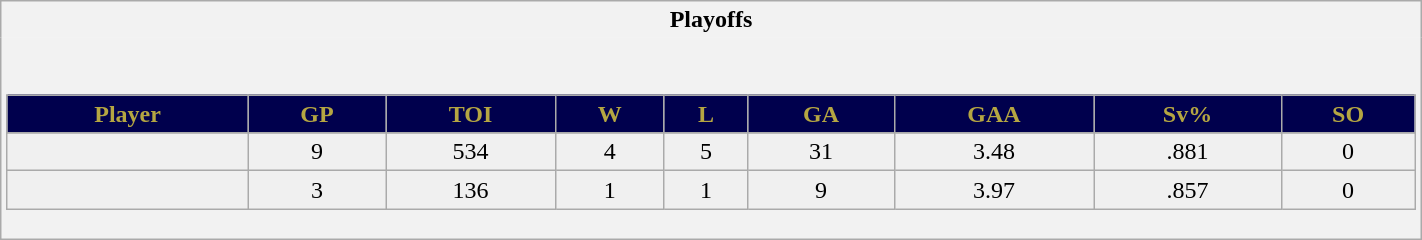<table class="wikitable" style="border: 1px solid #aaa;" width="75%">
<tr>
<th style="border: 0;">Playoffs</th>
</tr>
<tr>
<td style="background: #f2f2f2; border: 0; text-align: center;"><br><table class="wikitable sortable" width="100%">
<tr align="center"  bgcolor="#dddddd">
<th style="background:#00004D;color:#B5A642;">Player</th>
<th style="background:#00004D;color:#B5A642;">GP</th>
<th style="background:#00004D;color:#B5A642;">TOI</th>
<th style="background:#00004D;color:#B5A642;">W</th>
<th style="background:#00004D;color:#B5A642;">L</th>
<th style="background:#00004D;color:#B5A642;">GA</th>
<th style="background:#00004D;color:#B5A642;">GAA</th>
<th style="background:#00004D;color:#B5A642;">Sv%</th>
<th style="background:#00004D;color:#B5A642;">SO</th>
</tr>
<tr align=center>
</tr>
<tr bgcolor="#f0f0f0">
<td></td>
<td>9</td>
<td>534</td>
<td>4</td>
<td>5</td>
<td>31</td>
<td>3.48</td>
<td>.881</td>
<td>0</td>
</tr>
<tr bgcolor="#f0f0f0">
<td></td>
<td>3</td>
<td>136</td>
<td>1</td>
<td>1</td>
<td>9</td>
<td>3.97</td>
<td>.857</td>
<td>0</td>
</tr>
</table>
</td>
</tr>
</table>
